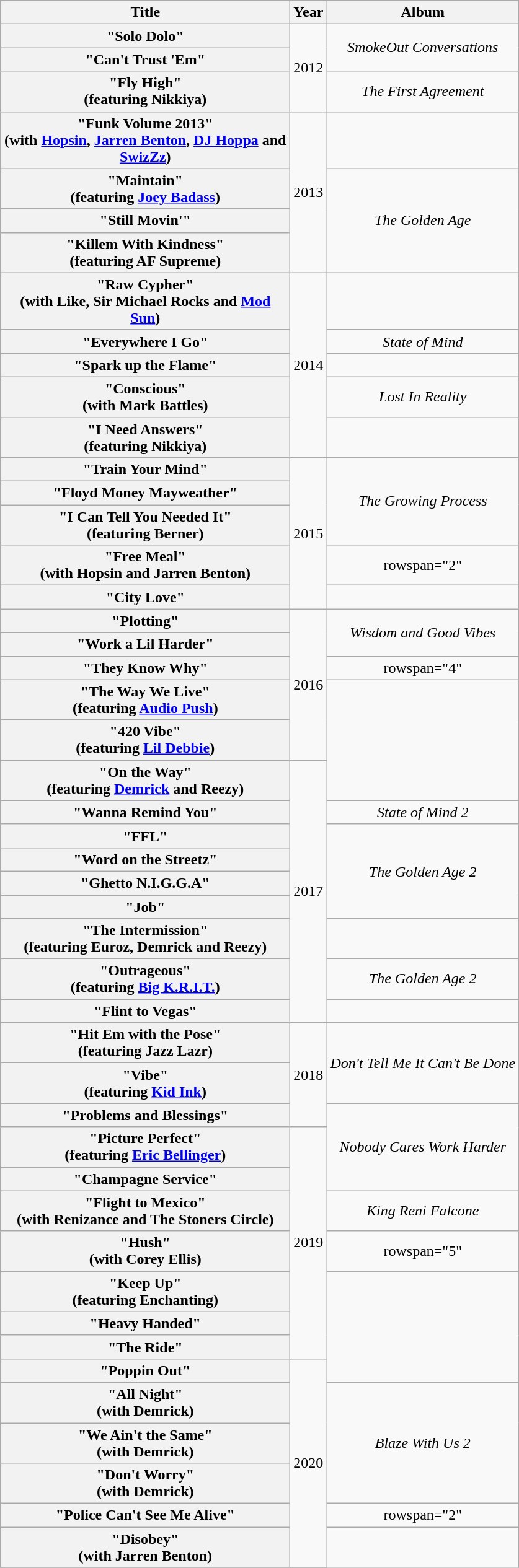<table class="wikitable plainrowheaders" style="text-align:center;">
<tr>
<th scope="col" style="width:19em;">Title</th>
<th scope="col">Year</th>
<th scope="col">Album</th>
</tr>
<tr>
<th scope="row">"Solo Dolo"</th>
<td rowspan="3">2012</td>
<td rowspan="2"><em>SmokeOut Conversations</em></td>
</tr>
<tr>
<th scope="row">"Can't Trust 'Em"</th>
</tr>
<tr>
<th scope="row">"Fly High"<br><span>(featuring Nikkiya)</span></th>
<td><em>The First Agreement</em></td>
</tr>
<tr>
<th scope="row">"Funk Volume 2013"<br><span>(with <a href='#'>Hopsin</a>, <a href='#'>Jarren Benton</a>, <a href='#'>DJ Hoppa</a> and <a href='#'>SwizZz</a>)</span></th>
<td rowspan="4">2013</td>
<td></td>
</tr>
<tr>
<th scope="row">"Maintain"<br><span>(featuring <a href='#'>Joey Badass</a>)</span></th>
<td rowspan="3"><em>The Golden Age</em></td>
</tr>
<tr>
<th scope="row">"Still Movin'"</th>
</tr>
<tr>
<th scope="row">"Killem With Kindness"<br><span>(featuring AF Supreme)</span></th>
</tr>
<tr>
<th scope="row">"Raw Cypher"<br><span>(with Like, Sir Michael Rocks and <a href='#'>Mod Sun</a>)</span></th>
<td rowspan="5">2014</td>
<td></td>
</tr>
<tr>
<th scope="row">"Everywhere I Go"</th>
<td><em>State of Mind</em></td>
</tr>
<tr>
<th scope="row">"Spark up the Flame"</th>
<td></td>
</tr>
<tr>
<th scope="row">"Conscious"<br><span>(with Mark Battles)</span></th>
<td><em>Lost In Reality</em></td>
</tr>
<tr>
<th scope="row">"I Need Answers"<br><span>(featuring Nikkiya)</span></th>
<td></td>
</tr>
<tr>
<th scope="row">"Train Your Mind"</th>
<td rowspan="5">2015</td>
<td rowspan="3"><em>The Growing Process</em></td>
</tr>
<tr>
<th scope="row">"Floyd Money Mayweather"</th>
</tr>
<tr>
<th scope="row">"I Can Tell You Needed It"<br><span>(featuring Berner)</span></th>
</tr>
<tr>
<th scope="row">"Free Meal"<br><span>(with Hopsin and Jarren Benton)</span></th>
<td>rowspan="2" </td>
</tr>
<tr>
<th scope="row">"City Love"</th>
</tr>
<tr>
<th scope="row">"Plotting"</th>
<td rowspan="5">2016</td>
<td rowspan="2"><em>Wisdom and Good Vibes</em></td>
</tr>
<tr>
<th scope="row">"Work a Lil Harder"</th>
</tr>
<tr>
<th scope="row">"They Know Why"</th>
<td>rowspan="4" </td>
</tr>
<tr>
<th scope="row">"The Way We Live"<br><span>(featuring <a href='#'>Audio Push</a>)</span></th>
</tr>
<tr>
<th scope="row">"420 Vibe"<br><span>(featuring <a href='#'>Lil Debbie</a>)</span></th>
</tr>
<tr>
<th scope="row">"On the Way"<br><span>(featuring <a href='#'>Demrick</a> and Reezy)</span></th>
<td rowspan="9">2017</td>
</tr>
<tr>
<th scope="row">"Wanna Remind You"</th>
<td><em>State of Mind 2</em></td>
</tr>
<tr>
<th scope="row">"FFL"</th>
<td rowspan="4"><em>The Golden Age 2</em></td>
</tr>
<tr>
<th scope="row">"Word on the Streetz"</th>
</tr>
<tr>
<th scope="row">"Ghetto N.I.G.G.A"</th>
</tr>
<tr>
<th scope="row">"Job"</th>
</tr>
<tr>
<th scope="row">"The Intermission"<br><span>(featuring Euroz, Demrick and Reezy)</span></th>
<td></td>
</tr>
<tr>
<th scope="row">"Outrageous"<br><span>(featuring <a href='#'>Big K.R.I.T.</a>)</span></th>
<td><em>The Golden Age 2</em></td>
</tr>
<tr>
<th scope="row">"Flint to Vegas"</th>
<td></td>
</tr>
<tr>
<th scope="row">"Hit Em with the Pose"<br><span>(featuring Jazz Lazr)</span></th>
<td rowspan="3">2018</td>
<td rowspan="2"><em>Don't Tell Me It Can't Be Done</em></td>
</tr>
<tr>
<th scope="row">"Vibe"<br><span>(featuring <a href='#'>Kid Ink</a>)</span></th>
</tr>
<tr>
<th scope="row">"Problems and Blessings"</th>
<td rowspan="3"><em>Nobody Cares Work Harder</em></td>
</tr>
<tr>
<th scope="row">"Picture Perfect"<br><span>(featuring <a href='#'>Eric Bellinger</a>)</span></th>
<td rowspan="7">2019</td>
</tr>
<tr>
<th scope="row">"Champagne Service"</th>
</tr>
<tr>
<th scope="row">"Flight to Mexico"<br><span>(with Renizance and The Stoners Circle)</span></th>
<td><em>King Reni Falcone</em></td>
</tr>
<tr>
<th scope="row">"Hush"<br><span>(with Corey Ellis)</span></th>
<td>rowspan="5" </td>
</tr>
<tr>
<th scope="row">"Keep Up"<br><span>(featuring Enchanting)</span></th>
</tr>
<tr>
<th scope="row">"Heavy Handed"</th>
</tr>
<tr>
<th scope="row">"The Ride"</th>
</tr>
<tr>
<th scope="row">"Poppin Out"</th>
<td rowspan="6">2020</td>
</tr>
<tr>
<th scope="row">"All Night"<br><span>(with Demrick)</span></th>
<td rowspan="3"><em>Blaze With Us 2</em></td>
</tr>
<tr>
<th scope="row">"We Ain't the Same"<br><span>(with Demrick)</span></th>
</tr>
<tr>
<th scope="row">"Don't Worry"<br><span>(with Demrick)</span></th>
</tr>
<tr>
<th scope="row">"Police Can't See Me Alive"</th>
<td>rowspan="2" </td>
</tr>
<tr>
<th scope="row">"Disobey"<br><span>(with Jarren Benton)</span></th>
</tr>
<tr>
</tr>
</table>
